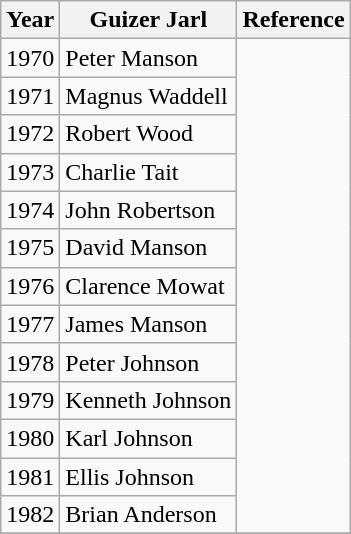<table class="wikitable sortable">
<tr>
<th>Year</th>
<th>Guizer Jarl</th>
<th>Reference</th>
</tr>
<tr>
<td>1970</td>
<td>Peter Manson</td>
<td rowspan="13"></td>
</tr>
<tr>
<td>1971</td>
<td>Magnus Waddell</td>
</tr>
<tr>
<td>1972</td>
<td>Robert Wood</td>
</tr>
<tr>
<td>1973</td>
<td>Charlie Tait</td>
</tr>
<tr>
<td>1974</td>
<td>John Robertson</td>
</tr>
<tr>
<td>1975</td>
<td>David Manson</td>
</tr>
<tr>
<td>1976</td>
<td>Clarence Mowat</td>
</tr>
<tr>
<td>1977</td>
<td>James Manson</td>
</tr>
<tr>
<td>1978</td>
<td>Peter Johnson</td>
</tr>
<tr>
<td>1979</td>
<td>Kenneth Johnson</td>
</tr>
<tr>
<td>1980</td>
<td>Karl Johnson</td>
</tr>
<tr>
<td>1981</td>
<td>Ellis Johnson</td>
</tr>
<tr>
<td>1982</td>
<td>Brian Anderson</td>
</tr>
<tr>
</tr>
</table>
